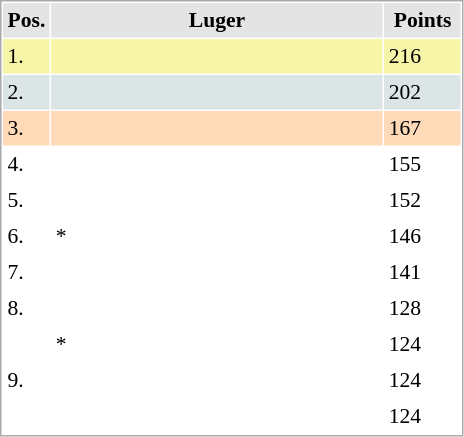<table cellspacing="1" cellpadding="3" style="border:1px solid #aaa; font-size:90%;">
<tr style="background:#e4e4e4;">
<th style="width:10px;">Pos.</th>
<th style="width:215px;">Luger</th>
<th style="width:45px;">Points</th>
</tr>
<tr style="background:#f7f6a8;">
<td>1.</td>
<td align="left"><strong></strong></td>
<td>216</td>
</tr>
<tr style="background:#dce5e5;">
<td>2.</td>
<td align="left"></td>
<td>202</td>
</tr>
<tr style="background:#ffdab9;">
<td>3.</td>
<td align="left"></td>
<td>167</td>
</tr>
<tr>
<td>4.</td>
<td align="left"></td>
<td>155</td>
</tr>
<tr>
<td>5.</td>
<td align="left"></td>
<td>152</td>
</tr>
<tr>
<td>6.</td>
<td align="left">*</td>
<td>146</td>
</tr>
<tr>
<td>7.</td>
<td align="left"></td>
<td>141</td>
</tr>
<tr>
<td>8.</td>
<td align="left"></td>
<td>128</td>
</tr>
<tr>
<td rowspan=3>9.</td>
<td align="left">*</td>
<td>124</td>
</tr>
<tr>
<td align="left"></td>
<td>124</td>
</tr>
<tr>
<td align="left"></td>
<td>124</td>
</tr>
</table>
